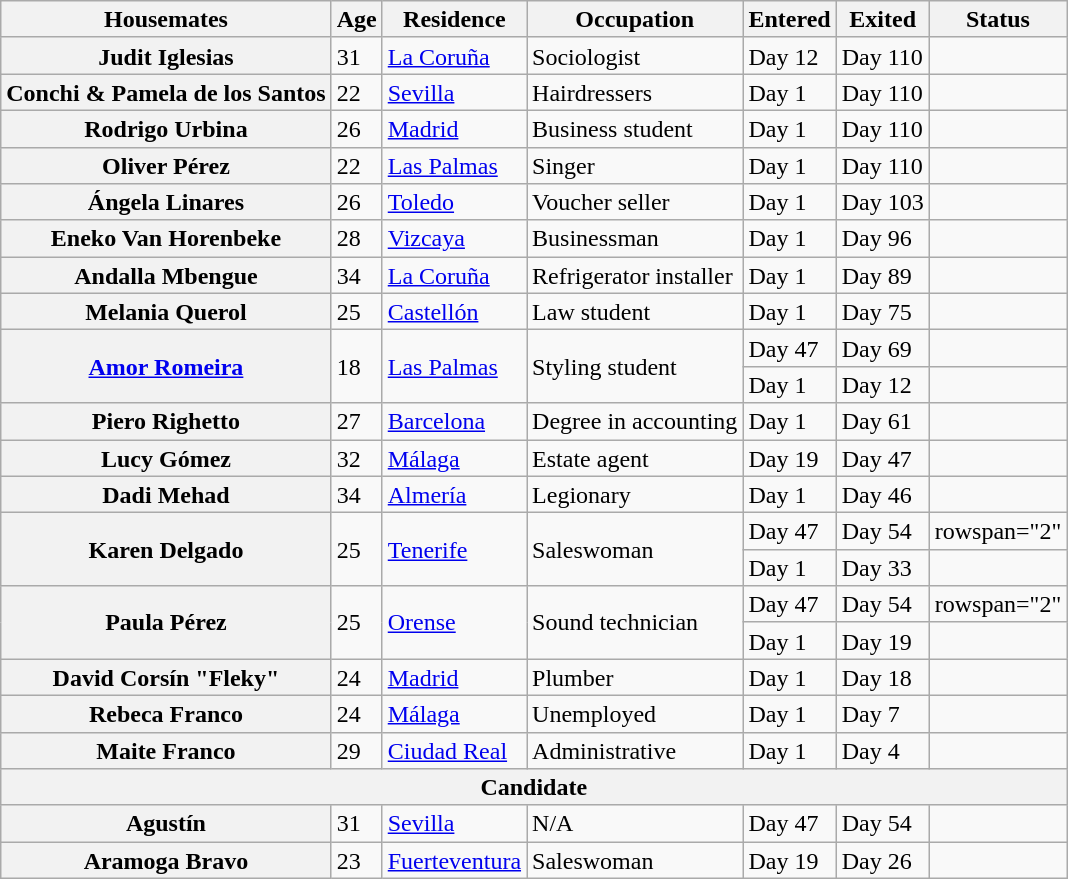<table class="wikitable sortable" style="text-align:left; line-height:17px; width:auto;">
<tr>
<th>Housemates</th>
<th>Age</th>
<th>Residence</th>
<th>Occupation</th>
<th>Entered</th>
<th>Exited</th>
<th>Status</th>
</tr>
<tr>
<th>Judit Iglesias</th>
<td>31</td>
<td><a href='#'>La Coruña</a></td>
<td>Sociologist</td>
<td>Day 12</td>
<td>Day 110</td>
<td></td>
</tr>
<tr>
<th>Conchi & Pamela de los Santos</th>
<td>22</td>
<td><a href='#'>Sevilla</a></td>
<td>Hairdressers</td>
<td>Day 1</td>
<td>Day 110</td>
<td></td>
</tr>
<tr>
<th>Rodrigo Urbina</th>
<td>26</td>
<td><a href='#'>Madrid</a></td>
<td>Business student</td>
<td>Day 1</td>
<td>Day 110</td>
<td></td>
</tr>
<tr>
<th>Oliver Pérez</th>
<td>22</td>
<td><a href='#'>Las Palmas</a></td>
<td>Singer</td>
<td>Day 1</td>
<td>Day 110</td>
<td></td>
</tr>
<tr>
<th>Ángela Linares</th>
<td>26</td>
<td><a href='#'>Toledo</a></td>
<td>Voucher seller</td>
<td>Day 1</td>
<td>Day 103</td>
<td></td>
</tr>
<tr>
<th>Eneko Van Horenbeke</th>
<td>28</td>
<td><a href='#'>Vizcaya</a></td>
<td>Businessman</td>
<td>Day 1</td>
<td>Day 96</td>
<td></td>
</tr>
<tr>
<th>Andalla Mbengue</th>
<td>34</td>
<td><a href='#'>La Coruña</a></td>
<td>Refrigerator installer</td>
<td>Day 1</td>
<td>Day 89</td>
<td></td>
</tr>
<tr>
<th>Melania Querol</th>
<td>25</td>
<td><a href='#'>Castellón</a></td>
<td>Law student</td>
<td>Day 1</td>
<td>Day 75</td>
<td></td>
</tr>
<tr>
<th rowspan="2"><a href='#'>Amor Romeira</a></th>
<td rowspan="2">18</td>
<td rowspan="2"><a href='#'>Las Palmas</a></td>
<td rowspan="2">Styling student</td>
<td>Day 47</td>
<td>Day 69</td>
<td></td>
</tr>
<tr>
<td>Day 1</td>
<td>Day 12</td>
<td></td>
</tr>
<tr>
<th>Piero Righetto</th>
<td>27</td>
<td><a href='#'>Barcelona</a></td>
<td>Degree in accounting</td>
<td>Day 1</td>
<td>Day 61</td>
<td></td>
</tr>
<tr>
<th>Lucy Gómez</th>
<td>32</td>
<td><a href='#'>Málaga</a></td>
<td>Estate agent</td>
<td>Day 19</td>
<td>Day 47</td>
<td></td>
</tr>
<tr>
<th>Dadi Mehad</th>
<td>34</td>
<td><a href='#'>Almería</a></td>
<td>Legionary</td>
<td>Day 1</td>
<td>Day 46</td>
<td></td>
</tr>
<tr>
<th rowspan="2">Karen Delgado</th>
<td rowspan="2">25</td>
<td rowspan="2"><a href='#'>Tenerife</a></td>
<td rowspan="2">Saleswoman</td>
<td>Day 47</td>
<td>Day 54</td>
<td>rowspan="2" </td>
</tr>
<tr>
<td>Day 1</td>
<td>Day 33</td>
</tr>
<tr>
<th rowspan="2">Paula Pérez</th>
<td rowspan="2">25</td>
<td rowspan="2"><a href='#'>Orense</a></td>
<td rowspan="2">Sound technician</td>
<td>Day 47</td>
<td>Day 54</td>
<td>rowspan="2" </td>
</tr>
<tr>
<td>Day 1</td>
<td>Day 19</td>
</tr>
<tr>
<th>David Corsín "Fleky"</th>
<td>24</td>
<td><a href='#'>Madrid</a></td>
<td>Plumber</td>
<td>Day 1</td>
<td>Day 18</td>
<td></td>
</tr>
<tr>
<th>Rebeca Franco</th>
<td>24</td>
<td><a href='#'>Málaga</a></td>
<td>Unemployed</td>
<td>Day 1</td>
<td>Day 7</td>
<td></td>
</tr>
<tr>
<th>Maite Franco</th>
<td>29</td>
<td><a href='#'>Ciudad Real</a></td>
<td>Administrative</td>
<td>Day 1</td>
<td>Day 4</td>
<td></td>
</tr>
<tr>
<th colspan="7">Candidate</th>
</tr>
<tr>
<th>Agustín</th>
<td>31</td>
<td><a href='#'>Sevilla</a></td>
<td>N/A</td>
<td>Day 47</td>
<td>Day 54</td>
<td></td>
</tr>
<tr>
<th>Aramoga Bravo</th>
<td>23</td>
<td><a href='#'>Fuerteventura</a></td>
<td>Saleswoman</td>
<td>Day 19</td>
<td>Day 26</td>
<td></td>
</tr>
</table>
